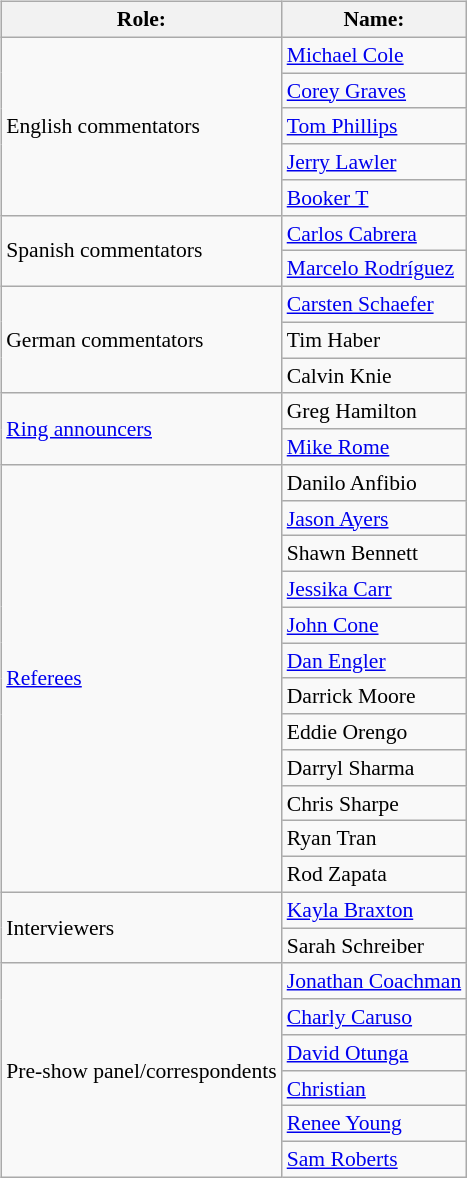<table class=wikitable style="font-size:90%; margin: 0.5em 0 0.5em 1em; float: right; clear: right;">
<tr>
<th>Role:</th>
<th>Name:</th>
</tr>
<tr>
<td rowspan=5>English commentators</td>
<td><a href='#'>Michael Cole</a> </td>
</tr>
<tr>
<td><a href='#'>Corey Graves</a> </td>
</tr>
<tr>
<td><a href='#'>Tom Phillips</a> </td>
</tr>
<tr>
<td><a href='#'>Jerry Lawler</a> </td>
</tr>
<tr>
<td><a href='#'>Booker T</a> </td>
</tr>
<tr>
<td rowspan=2>Spanish commentators</td>
<td><a href='#'>Carlos Cabrera</a></td>
</tr>
<tr>
<td><a href='#'>Marcelo Rodríguez</a></td>
</tr>
<tr>
<td rowspan=3>German commentators</td>
<td><a href='#'>Carsten Schaefer</a></td>
</tr>
<tr>
<td>Tim Haber</td>
</tr>
<tr>
<td>Calvin Knie</td>
</tr>
<tr>
<td rowspan=2><a href='#'>Ring announcers</a></td>
<td>Greg Hamilton </td>
</tr>
<tr>
<td><a href='#'>Mike Rome</a> </td>
</tr>
<tr>
<td rowspan=12><a href='#'>Referees</a></td>
<td>Danilo Anfibio</td>
</tr>
<tr>
<td><a href='#'>Jason Ayers</a></td>
</tr>
<tr>
<td>Shawn Bennett</td>
</tr>
<tr>
<td><a href='#'>Jessika Carr</a></td>
</tr>
<tr>
<td><a href='#'>John Cone</a></td>
</tr>
<tr>
<td><a href='#'>Dan Engler</a></td>
</tr>
<tr>
<td>Darrick Moore</td>
</tr>
<tr>
<td>Eddie Orengo</td>
</tr>
<tr>
<td>Darryl Sharma</td>
</tr>
<tr>
<td>Chris Sharpe</td>
</tr>
<tr>
<td>Ryan Tran</td>
</tr>
<tr>
<td>Rod Zapata</td>
</tr>
<tr>
<td rowspan=2>Interviewers</td>
<td><a href='#'>Kayla Braxton</a></td>
</tr>
<tr>
<td>Sarah Schreiber</td>
</tr>
<tr>
<td rowspan=6>Pre-show panel/correspondents</td>
<td><a href='#'>Jonathan Coachman</a></td>
</tr>
<tr>
<td><a href='#'>Charly Caruso</a></td>
</tr>
<tr>
<td><a href='#'>David Otunga</a></td>
</tr>
<tr>
<td><a href='#'>Christian</a></td>
</tr>
<tr>
<td><a href='#'>Renee Young</a></td>
</tr>
<tr>
<td><a href='#'>Sam Roberts</a></td>
</tr>
</table>
